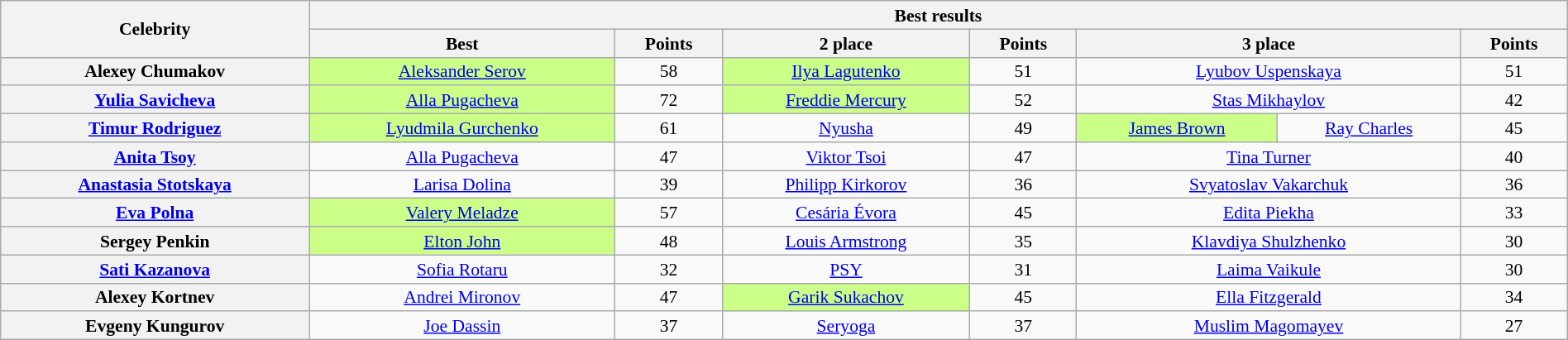<table class="wikitable" style="text-align:center; font-size:90%; line-height:16px;" width="100%">
<tr>
<th rowspan=2>Celebrity</th>
<th colspan=7>Best results</th>
</tr>
<tr>
<th>Best</th>
<th>Points</th>
<th>2 place</th>
<th>Points</th>
<th colspan=2>3 place</th>
<th>Points</th>
</tr>
<tr>
<th>Alexey Chumakov</th>
<td style="background:#ccff88;"><a href='#'>Aleksander Serov</a></td>
<td>58</td>
<td style="background:#ccff88;"><a href='#'>Ilya Lagutenko</a></td>
<td>51</td>
<td colspan=2><a href='#'>Lyubov Uspenskaya</a></td>
<td>51</td>
</tr>
<tr>
<th><a href='#'>Yulia Savicheva</a></th>
<td style="background:#ccff88;"><a href='#'>Alla Pugacheva</a></td>
<td>72</td>
<td style="background:#ccff88;"><a href='#'>Freddie Mercury</a></td>
<td>52</td>
<td colspan=2><a href='#'>Stas Mikhaylov</a></td>
<td>42</td>
</tr>
<tr>
<th><a href='#'>Timur Rodriguez</a></th>
<td style="background:#ccff88;"><a href='#'>Lyudmila Gurchenko</a></td>
<td>61</td>
<td><a href='#'>Nyusha</a></td>
<td>49</td>
<td style="background:#ccff88;"><a href='#'>James Brown</a></td>
<td><a href='#'>Ray Charles</a></td>
<td>45</td>
</tr>
<tr>
<th><a href='#'>Anita Tsoy</a></th>
<td><a href='#'>Alla Pugacheva</a></td>
<td>47</td>
<td><a href='#'>Viktor Tsoi</a></td>
<td>47</td>
<td colspan=2><a href='#'>Tina Turner</a></td>
<td>40</td>
</tr>
<tr>
<th><a href='#'>Anastasia Stotskaya</a></th>
<td><a href='#'>Larisa Dolina</a></td>
<td>39</td>
<td><a href='#'>Philipp Kirkorov</a></td>
<td>36</td>
<td colspan=2><a href='#'>Svyatoslav Vakarchuk</a></td>
<td>36</td>
</tr>
<tr>
<th><a href='#'>Eva Polna</a></th>
<td style="background:#ccff88;"><a href='#'>Valery Meladze</a></td>
<td>57</td>
<td><a href='#'>Cesária Évora</a></td>
<td>45</td>
<td colspan=2><a href='#'>Edita Piekha</a></td>
<td>33</td>
</tr>
<tr>
<th>Sergey Penkin</th>
<td style="background:#ccff88;"><a href='#'>Elton John</a></td>
<td>48</td>
<td><a href='#'>Louis Armstrong</a></td>
<td>35</td>
<td colspan=2><a href='#'>Klavdiya Shulzhenko</a></td>
<td>30</td>
</tr>
<tr>
<th><a href='#'>Sati Kazanova</a></th>
<td><a href='#'>Sofia Rotaru</a></td>
<td>32</td>
<td><a href='#'>PSY</a></td>
<td>31</td>
<td colspan=2><a href='#'>Laima Vaikule</a></td>
<td>30</td>
</tr>
<tr>
<th>Alexey Kortnev</th>
<td><a href='#'>Andrei Mironov</a></td>
<td>47</td>
<td style="background:#ccff88;"><a href='#'>Garik Sukachov</a></td>
<td>45</td>
<td colspan=2><a href='#'>Ella Fitzgerald</a></td>
<td>34</td>
</tr>
<tr>
<th>Evgeny Kungurov</th>
<td><a href='#'>Joe Dassin</a></td>
<td>37</td>
<td><a href='#'>Seryoga</a></td>
<td>37</td>
<td colspan=2><a href='#'>Muslim Magomayev</a></td>
<td>27</td>
</tr>
</table>
